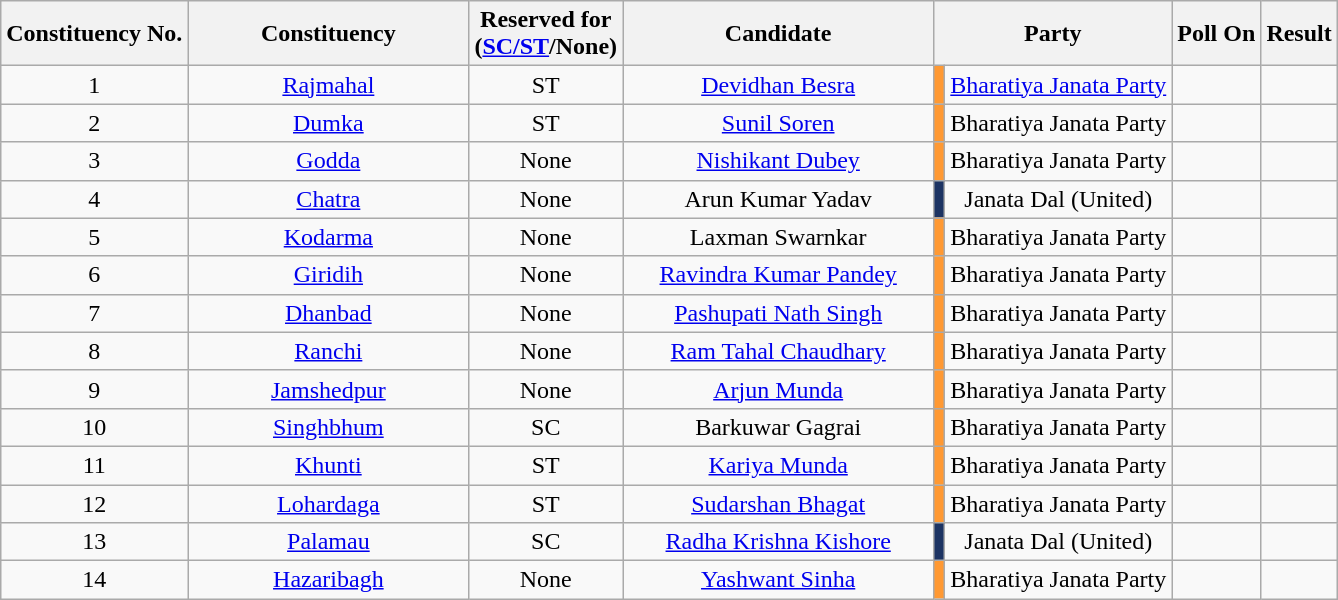<table class="wikitable sortable" style="text-align:center">
<tr>
<th>Constituency No.</th>
<th style="width:180px;">Constituency</th>
<th>Reserved for<br>(<a href='#'>SC/ST</a>/None)</th>
<th style="width:200px;">Candidate</th>
<th colspan="2">Party</th>
<th>Poll On</th>
<th>Result</th>
</tr>
<tr>
<td style="text-align:center;">1</td>
<td><a href='#'>Rajmahal</a></td>
<td>ST</td>
<td><a href='#'>Devidhan Besra</a></td>
<td bgcolor=#FF9933></td>
<td><a href='#'>Bharatiya Janata Party</a></td>
<td></td>
<td></td>
</tr>
<tr>
<td style="text-align:center;">2</td>
<td><a href='#'>Dumka</a></td>
<td>ST</td>
<td><a href='#'>Sunil Soren</a></td>
<td bgcolor=#FF9933></td>
<td>Bharatiya Janata Party</td>
<td></td>
<td></td>
</tr>
<tr>
<td style="text-align:center;">3</td>
<td><a href='#'>Godda</a></td>
<td>None</td>
<td><a href='#'>Nishikant Dubey</a></td>
<td bgcolor=#FF9933></td>
<td>Bharatiya Janata Party</td>
<td></td>
<td></td>
</tr>
<tr>
<td style="text-align:center;">4</td>
<td><a href='#'>Chatra</a></td>
<td>None</td>
<td>Arun Kumar Yadav</td>
<td bgcolor=#1D3463></td>
<td>Janata Dal (United)</td>
<td></td>
<td></td>
</tr>
<tr>
<td style="text-align:center;">5</td>
<td><a href='#'>Kodarma</a></td>
<td>None</td>
<td>Laxman Swarnkar</td>
<td bgcolor=#FF9933></td>
<td>Bharatiya Janata Party</td>
<td></td>
<td></td>
</tr>
<tr>
<td style="text-align:center;">6</td>
<td><a href='#'>Giridih</a></td>
<td>None</td>
<td><a href='#'>Ravindra Kumar Pandey</a></td>
<td bgcolor=#FF9933></td>
<td>Bharatiya Janata Party</td>
<td></td>
<td></td>
</tr>
<tr>
<td style="text-align:center;">7</td>
<td><a href='#'>Dhanbad</a></td>
<td>None</td>
<td><a href='#'>Pashupati Nath Singh</a></td>
<td bgcolor=#FF9933></td>
<td>Bharatiya Janata Party</td>
<td></td>
<td></td>
</tr>
<tr>
<td style="text-align:center;">8</td>
<td><a href='#'>Ranchi</a></td>
<td>None</td>
<td><a href='#'>Ram Tahal Chaudhary</a></td>
<td bgcolor=#FF9933></td>
<td>Bharatiya Janata Party</td>
<td></td>
<td></td>
</tr>
<tr>
<td style="text-align:center;">9</td>
<td><a href='#'>Jamshedpur</a></td>
<td>None</td>
<td><a href='#'>Arjun Munda</a></td>
<td bgcolor=#FF9933></td>
<td>Bharatiya Janata Party</td>
<td></td>
<td></td>
</tr>
<tr>
<td style="text-align:center;">10</td>
<td><a href='#'>Singhbhum</a></td>
<td>SC</td>
<td>Barkuwar Gagrai</td>
<td bgcolor=#FF9933></td>
<td>Bharatiya Janata Party</td>
<td></td>
<td></td>
</tr>
<tr>
<td style="text-align:center;">11</td>
<td><a href='#'>Khunti</a></td>
<td>ST</td>
<td><a href='#'>Kariya Munda</a></td>
<td bgcolor=#FF9933></td>
<td>Bharatiya Janata Party</td>
<td></td>
<td></td>
</tr>
<tr>
<td style="text-align:center;">12</td>
<td><a href='#'>Lohardaga</a></td>
<td>ST</td>
<td><a href='#'>Sudarshan Bhagat</a></td>
<td bgcolor=#FF9933></td>
<td>Bharatiya Janata Party</td>
<td></td>
<td></td>
</tr>
<tr>
<td style="text-align:center;">13</td>
<td><a href='#'>Palamau</a></td>
<td>SC</td>
<td><a href='#'>Radha Krishna Kishore</a></td>
<td bgcolor=#1D3463></td>
<td>Janata Dal (United)</td>
<td></td>
<td></td>
</tr>
<tr>
<td style="text-align:center;">14</td>
<td><a href='#'>Hazaribagh</a></td>
<td>None</td>
<td><a href='#'>Yashwant Sinha</a></td>
<td bgcolor=#FF9933></td>
<td>Bharatiya Janata Party</td>
<td></td>
<td></td>
</tr>
</table>
